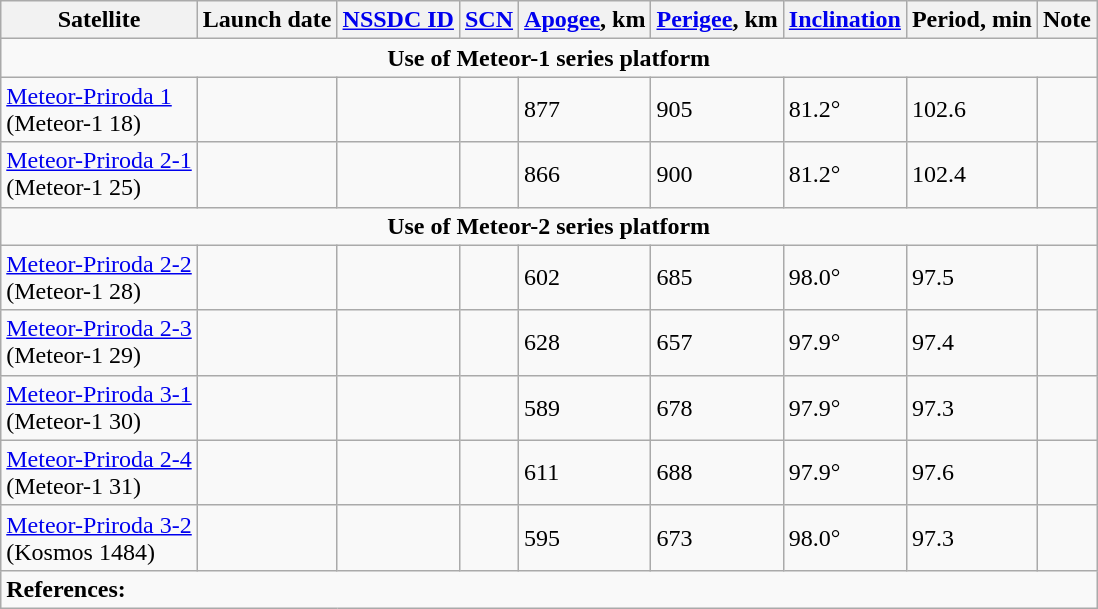<table class="wikitable sortable collapsible collapsed" border="1">
<tr>
<th>Satellite</th>
<th>Launch date</th>
<th><a href='#'>NSSDC ID</a></th>
<th><a href='#'>SCN</a></th>
<th><a href='#'>Apogee</a>, km</th>
<th><a href='#'>Perigee</a>, km</th>
<th><a href='#'>Inclination</a></th>
<th>Period, min</th>
<th>Note</th>
</tr>
<tr>
<td colspan="9" style="text-align: center;"><strong>Use of Meteor-1 series platform</strong></td>
</tr>
<tr>
<td><a href='#'>Meteor-Priroda 1</a><br>(Meteor-1 18)</td>
<td></td>
<td></td>
<td></td>
<td>877</td>
<td>905</td>
<td>81.2°</td>
<td>102.6</td>
<td></td>
</tr>
<tr>
<td><a href='#'>Meteor-Priroda 2-1</a><br>(Meteor-1 25)</td>
<td></td>
<td></td>
<td></td>
<td>866</td>
<td>900</td>
<td>81.2°</td>
<td>102.4</td>
<td></td>
</tr>
<tr>
<td colspan="9" style="text-align: center;"><strong>Use of Meteor-2 series platform</strong></td>
</tr>
<tr>
<td><a href='#'>Meteor-Priroda 2-2</a><br>(Meteor-1 28)</td>
<td></td>
<td></td>
<td></td>
<td>602</td>
<td>685</td>
<td>98.0°</td>
<td>97.5</td>
<td></td>
</tr>
<tr>
<td><a href='#'>Meteor-Priroda 2-3</a><br>(Meteor-1 29)</td>
<td></td>
<td></td>
<td></td>
<td>628</td>
<td>657</td>
<td>97.9°</td>
<td>97.4</td>
<td></td>
</tr>
<tr>
<td><a href='#'>Meteor-Priroda 3-1</a><br>(Meteor-1 30)</td>
<td></td>
<td></td>
<td></td>
<td>589</td>
<td>678</td>
<td>97.9°</td>
<td>97.3</td>
<td></td>
</tr>
<tr>
<td><a href='#'>Meteor-Priroda 2-4</a><br>(Meteor-1 31)</td>
<td></td>
<td></td>
<td></td>
<td>611</td>
<td>688</td>
<td>97.9°</td>
<td>97.6</td>
<td></td>
</tr>
<tr>
<td><a href='#'>Meteor-Priroda 3-2</a><br>(Kosmos 1484)</td>
<td></td>
<td></td>
<td></td>
<td>595</td>
<td>673</td>
<td>98.0°</td>
<td>97.3</td>
<td></td>
</tr>
<tr>
<td colspan="9" style="text-align: left;"><strong>References:</strong> </td>
</tr>
</table>
